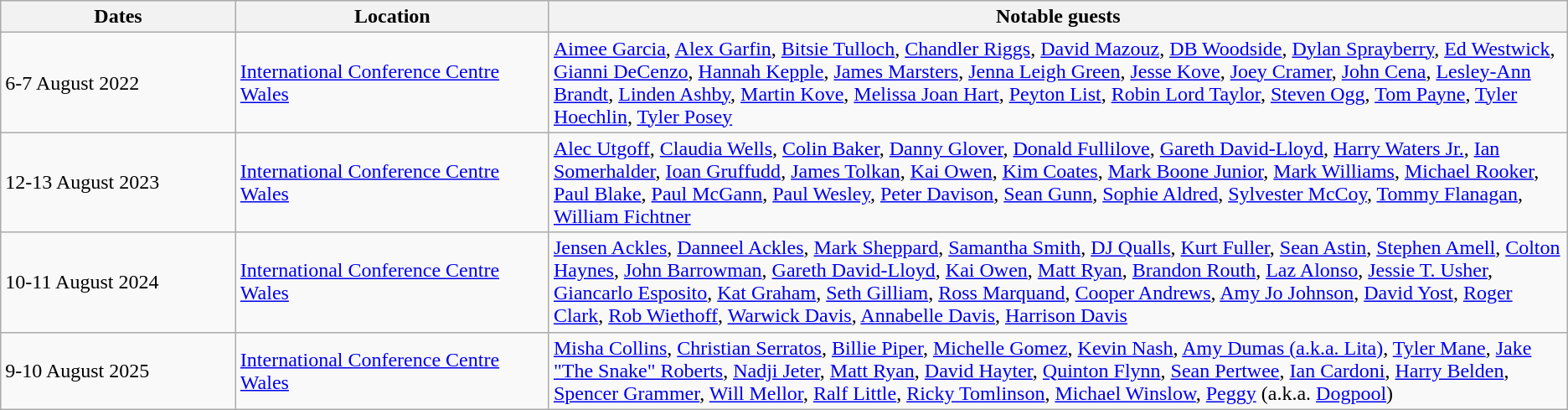<table class="wikitable">
<tr>
<th style="width:15%;">Dates</th>
<th style="width:20%;">Location</th>
<th style="width:65%;">Notable guests</th>
</tr>
<tr>
<td>6-7 August 2022</td>
<td><a href='#'>International Conference Centre Wales</a></td>
<td><a href='#'>Aimee Garcia</a>, <a href='#'>Alex Garfin</a>, <a href='#'>Bitsie Tulloch</a>, <a href='#'>Chandler Riggs</a>, <a href='#'>David Mazouz</a>, <a href='#'>DB Woodside</a>, <a href='#'>Dylan Sprayberry</a>, <a href='#'>Ed Westwick</a>, <a href='#'>Gianni DeCenzo</a>, <a href='#'>Hannah Kepple</a>, <a href='#'>James Marsters</a>, <a href='#'>Jenna Leigh Green</a>, <a href='#'>Jesse Kove</a>, <a href='#'>Joey Cramer</a>, <a href='#'>John Cena</a>, <a href='#'>Lesley-Ann Brandt</a>, <a href='#'>Linden Ashby</a>, <a href='#'>Martin Kove</a>, <a href='#'>Melissa Joan Hart</a>, <a href='#'>Peyton List</a>, <a href='#'>Robin Lord Taylor</a>, <a href='#'>Steven Ogg</a>, <a href='#'>Tom Payne</a>, <a href='#'>Tyler Hoechlin</a>, <a href='#'>Tyler Posey</a></td>
</tr>
<tr>
<td>12-13 August 2023</td>
<td><a href='#'>International Conference Centre Wales</a></td>
<td><a href='#'>Alec Utgoff</a>, <a href='#'>Claudia Wells</a>, <a href='#'>Colin Baker</a>, <a href='#'>Danny Glover</a>, <a href='#'>Donald Fullilove</a>, <a href='#'>Gareth David-Lloyd</a>, <a href='#'>Harry Waters Jr.</a>, <a href='#'>Ian Somerhalder</a>, <a href='#'>Ioan Gruffudd</a>, <a href='#'>James Tolkan</a>, <a href='#'>Kai Owen</a>, <a href='#'>Kim Coates</a>, <a href='#'>Mark Boone Junior</a>, <a href='#'>Mark Williams</a>, <a href='#'>Michael Rooker</a>, <a href='#'>Paul Blake</a>, <a href='#'>Paul McGann</a>, <a href='#'>Paul Wesley</a>, <a href='#'>Peter Davison</a>, <a href='#'>Sean Gunn</a>, <a href='#'>Sophie Aldred</a>, <a href='#'>Sylvester McCoy</a>, <a href='#'>Tommy Flanagan</a>, <a href='#'>William Fichtner</a></td>
</tr>
<tr>
<td>10-11 August 2024</td>
<td><a href='#'>International Conference Centre Wales</a></td>
<td><a href='#'>Jensen Ackles</a>, <a href='#'>Danneel Ackles</a>, <a href='#'>Mark Sheppard</a>, <a href='#'>Samantha Smith</a>, <a href='#'>DJ Qualls</a>, <a href='#'>Kurt Fuller</a>, <a href='#'>Sean Astin</a>, <a href='#'>Stephen Amell</a>, <a href='#'>Colton Haynes</a>, <a href='#'>John Barrowman</a>, <a href='#'>Gareth David-Lloyd</a>, <a href='#'>Kai Owen</a>, <a href='#'>Matt Ryan</a>, <a href='#'>Brandon Routh</a>, <a href='#'>Laz Alonso</a>, <a href='#'>Jessie T. Usher</a>, <a href='#'>Giancarlo Esposito</a>, <a href='#'>Kat Graham</a>, <a href='#'>Seth Gilliam</a>, <a href='#'>Ross Marquand</a>, <a href='#'>Cooper Andrews</a>, <a href='#'>Amy Jo Johnson</a>, <a href='#'>David Yost</a>, <a href='#'>Roger Clark</a>, <a href='#'>Rob Wiethoff</a>, <a href='#'>Warwick Davis</a>, <a href='#'>Annabelle Davis</a>, <a href='#'>Harrison Davis</a></td>
</tr>
<tr>
<td>9-10 August 2025</td>
<td><a href='#'>International Conference Centre Wales</a></td>
<td><a href='#'>Misha Collins</a>, <a href='#'>Christian Serratos</a>, <a href='#'>Billie Piper</a>, <a href='#'>Michelle Gomez</a>, <a href='#'>Kevin Nash</a>, <a href='#'>Amy Dumas (a.k.a. Lita)</a>, <a href='#'>Tyler Mane</a>, <a href='#'>Jake "The Snake" Roberts</a>, <a href='#'>Nadji Jeter</a>, <a href='#'>Matt Ryan</a>, <a href='#'>David Hayter</a>, <a href='#'>Quinton Flynn</a>, <a href='#'>Sean Pertwee</a>, <a href='#'>Ian Cardoni</a>, <a href='#'>Harry Belden</a>, <a href='#'>Spencer Grammer</a>, <a href='#'>Will Mellor</a>, <a href='#'>Ralf Little</a>, <a href='#'>Ricky Tomlinson</a>, <a href='#'>Michael Winslow</a>, <a href='#'>Peggy</a> (a.k.a. <a href='#'>Dogpool</a>)</td>
</tr>
</table>
